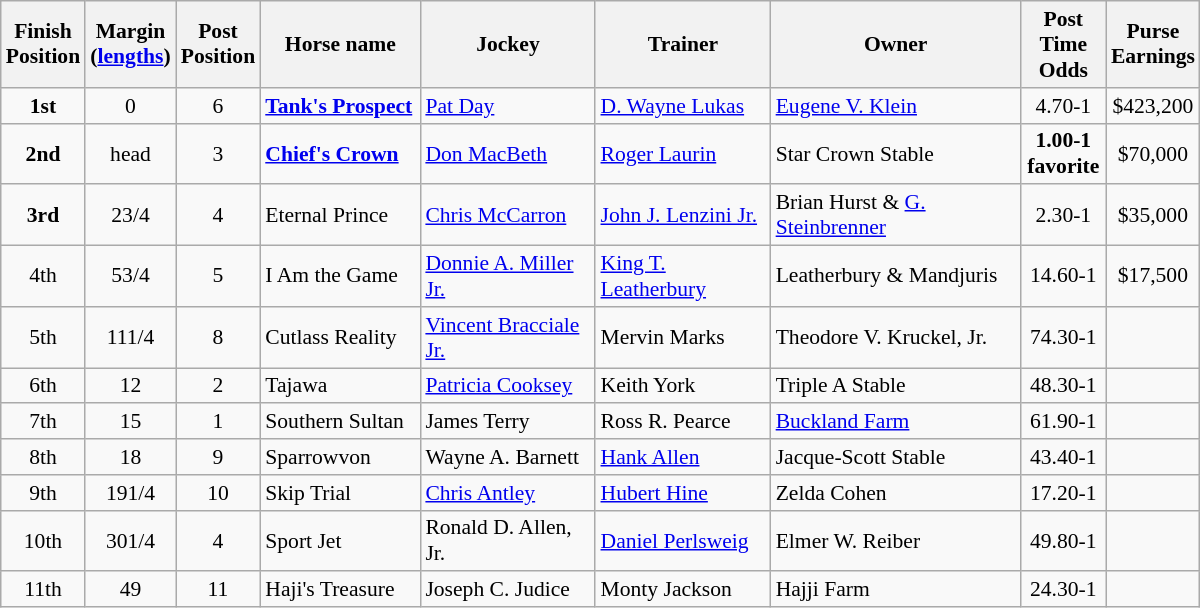<table class="wikitable sortable" | border="2" cellpadding="1" style="border-collapse: collapse; font-size:90%">
<tr>
<th width="25px">Finish <br> Position</th>
<th width="25px">Margin<br> <span>(<a href='#'>lengths</a>)</span></th>
<th width="30px">Post <br> Position</th>
<th width="100px">Horse name</th>
<th width="110px">Jockey</th>
<th width="110px">Trainer</th>
<th width="160px">Owner</th>
<th width="50px">Post Time <br> Odds</th>
<th width="50px">Purse <br> Earnings</th>
</tr>
<tr>
<td align=center><strong>1<span>st</span></strong></td>
<td align=center>0</td>
<td align=center>6</td>
<td><strong><a href='#'>Tank's Prospect</a></strong></td>
<td><a href='#'>Pat Day</a></td>
<td><a href='#'>D. Wayne Lukas</a></td>
<td><a href='#'>Eugene V. Klein</a></td>
<td align=center>4.70-1</td>
<td align=center>$423,200</td>
</tr>
<tr>
<td align=center><strong>2<span>nd</span></strong></td>
<td align=center>head</td>
<td align=center>3</td>
<td><strong><a href='#'>Chief's Crown</a></strong></td>
<td><a href='#'>Don MacBeth</a></td>
<td><a href='#'>Roger Laurin</a></td>
<td>Star Crown Stable</td>
<td align=center><strong>1.00-1</strong><br> <strong><span>favorite</span></strong></td>
<td align=center>$70,000</td>
</tr>
<tr>
<td align=center><strong>3<span>rd</span></strong></td>
<td align=center>2<span>3/4</span></td>
<td align=center>4</td>
<td>Eternal Prince</td>
<td><a href='#'>Chris McCarron</a></td>
<td><a href='#'>John J. Lenzini Jr.</a></td>
<td>Brian Hurst & <a href='#'>G. Steinbrenner</a></td>
<td align=center>2.30-1</td>
<td align=center>$35,000</td>
</tr>
<tr>
<td align=center>4<span>th</span></td>
<td align=center>5<span>3/4</span></td>
<td align=center>5</td>
<td>I Am the Game</td>
<td><a href='#'>Donnie A. Miller Jr.</a></td>
<td><a href='#'>King T. Leatherbury</a></td>
<td>Leatherbury & Mandjuris</td>
<td align=center>14.60-1</td>
<td align=center>$17,500</td>
</tr>
<tr>
<td align=center>5<span>th</span></td>
<td align=center>11<span>1/4</span></td>
<td align=center>8</td>
<td>Cutlass Reality</td>
<td><a href='#'>Vincent Bracciale Jr.</a></td>
<td>Mervin Marks</td>
<td>Theodore V. Kruckel, Jr.</td>
<td align=center>74.30-1</td>
<td align=center></td>
</tr>
<tr>
<td align=center>6<span>th</span></td>
<td align=center>12</td>
<td align=center>2</td>
<td>Tajawa</td>
<td><a href='#'>Patricia Cooksey</a></td>
<td>Keith York</td>
<td>Triple A Stable</td>
<td align=center>48.30-1</td>
<td></td>
</tr>
<tr>
<td align=center>7<span>th</span></td>
<td align=center>15</td>
<td align=center>1</td>
<td>Southern Sultan</td>
<td>James Terry</td>
<td>Ross R. Pearce</td>
<td><a href='#'>Buckland Farm</a></td>
<td align=center>61.90-1</td>
<td></td>
</tr>
<tr>
<td align=center>8<span>th</span></td>
<td align=center>18</td>
<td align=center>9</td>
<td>Sparrowvon</td>
<td>Wayne A. Barnett</td>
<td><a href='#'>Hank Allen</a></td>
<td>Jacque-Scott Stable</td>
<td align=center>43.40-1</td>
<td></td>
</tr>
<tr>
<td align=center>9<span>th</span></td>
<td align=center>19<span>1/4</span></td>
<td align=center>10</td>
<td>Skip Trial</td>
<td><a href='#'>Chris Antley</a></td>
<td><a href='#'>Hubert Hine</a></td>
<td>Zelda Cohen</td>
<td align=center>17.20-1</td>
<td></td>
</tr>
<tr>
<td align=center>10<span>th</span></td>
<td align=center>30<span>1/4</span></td>
<td align=center>4</td>
<td>Sport Jet</td>
<td>Ronald D. Allen, Jr.</td>
<td><a href='#'>Daniel Perlsweig</a></td>
<td>Elmer W. Reiber</td>
<td align=center>49.80-1</td>
<td></td>
</tr>
<tr>
<td align=center>11<span>th</span></td>
<td align=center>49</td>
<td align=center>11</td>
<td>Haji's Treasure</td>
<td>Joseph C. Judice</td>
<td>Monty Jackson</td>
<td>Hajji Farm</td>
<td align=center>24.30-1</td>
<td></td>
</tr>
</table>
